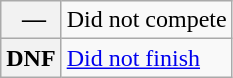<table class="wikitable">
<tr>
<th scope="row"> —</th>
<td>Did not compete</td>
</tr>
<tr>
<th scope="row">DNF</th>
<td><a href='#'>Did not finish</a></td>
</tr>
</table>
